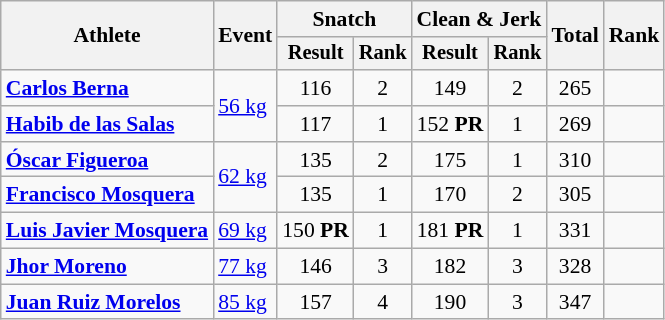<table class="wikitable" style="font-size:90%">
<tr>
<th rowspan=2>Athlete</th>
<th rowspan=2>Event</th>
<th colspan="2">Snatch</th>
<th colspan="2">Clean & Jerk</th>
<th rowspan="2">Total</th>
<th rowspan="2">Rank</th>
</tr>
<tr style="font-size:95%">
<th>Result</th>
<th>Rank</th>
<th>Result</th>
<th>Rank</th>
</tr>
<tr align=center>
<td align=left><strong><a href='#'>Carlos Berna</a></strong></td>
<td align=left rowspan=2><a href='#'>56 kg</a></td>
<td>116</td>
<td>2</td>
<td>149</td>
<td>2</td>
<td>265</td>
<td></td>
</tr>
<tr align=center>
<td align=left><strong><a href='#'>Habib de las Salas</a></strong></td>
<td>117</td>
<td>1</td>
<td>152 <strong>PR</strong></td>
<td>1</td>
<td>269</td>
<td></td>
</tr>
<tr align=center>
<td align=left><strong><a href='#'>Óscar Figueroa</a></strong></td>
<td align=left rowspan=2><a href='#'>62 kg</a></td>
<td>135</td>
<td>2</td>
<td>175</td>
<td>1</td>
<td>310</td>
<td></td>
</tr>
<tr align=center>
<td align=left><strong><a href='#'>Francisco Mosquera</a></strong></td>
<td>135</td>
<td>1</td>
<td>170</td>
<td>2</td>
<td>305</td>
<td></td>
</tr>
<tr align=center>
<td align=left><strong><a href='#'>Luis Javier Mosquera</a></strong></td>
<td align=left><a href='#'>69 kg</a></td>
<td>150 <strong>PR</strong></td>
<td>1</td>
<td>181 <strong>PR</strong></td>
<td>1</td>
<td>331</td>
<td></td>
</tr>
<tr align=center>
<td align=left><strong><a href='#'>Jhor Moreno</a></strong></td>
<td align=left><a href='#'>77 kg</a></td>
<td>146</td>
<td>3</td>
<td>182</td>
<td>3</td>
<td>328</td>
<td></td>
</tr>
<tr align=center>
<td align=left><strong><a href='#'>Juan Ruiz Morelos</a></strong></td>
<td align=left><a href='#'>85 kg</a></td>
<td>157</td>
<td>4</td>
<td>190</td>
<td>3</td>
<td>347</td>
<td></td>
</tr>
</table>
